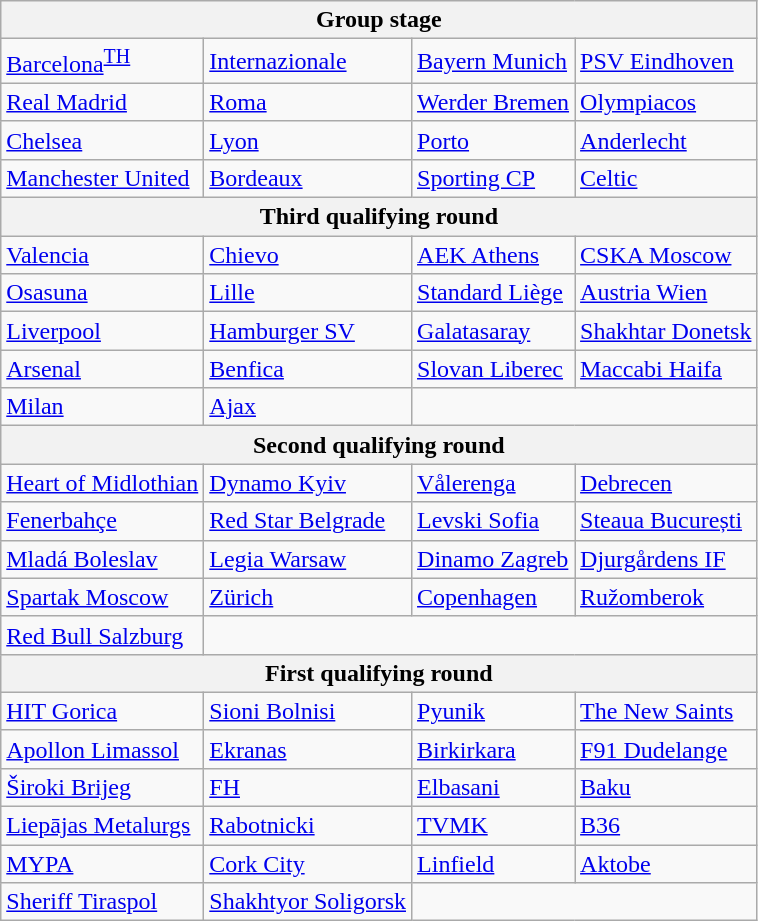<table class="wikitable">
<tr>
<th colspan="4">Group stage</th>
</tr>
<tr>
<td> <a href='#'>Barcelona</a><sup><a href='#'>TH</a></sup> </td>
<td> <a href='#'>Internazionale</a> </td>
<td> <a href='#'>Bayern Munich</a> </td>
<td> <a href='#'>PSV Eindhoven</a> </td>
</tr>
<tr>
<td> <a href='#'>Real Madrid</a> </td>
<td> <a href='#'>Roma</a> </td>
<td> <a href='#'>Werder Bremen</a> </td>
<td> <a href='#'>Olympiacos</a> </td>
</tr>
<tr>
<td> <a href='#'>Chelsea</a> </td>
<td> <a href='#'>Lyon</a> </td>
<td> <a href='#'>Porto</a> </td>
<td> <a href='#'>Anderlecht</a> </td>
</tr>
<tr>
<td> <a href='#'>Manchester United</a> </td>
<td> <a href='#'>Bordeaux</a> </td>
<td> <a href='#'>Sporting CP</a> </td>
<td> <a href='#'>Celtic</a> </td>
</tr>
<tr>
<th colspan="4">Third qualifying round</th>
</tr>
<tr>
<td> <a href='#'>Valencia</a> </td>
<td> <a href='#'>Chievo</a> </td>
<td> <a href='#'>AEK Athens</a> </td>
<td> <a href='#'>CSKA Moscow</a> </td>
</tr>
<tr>
<td> <a href='#'>Osasuna</a> </td>
<td> <a href='#'>Lille</a> </td>
<td> <a href='#'>Standard Liège</a> </td>
<td> <a href='#'>Austria Wien</a> </td>
</tr>
<tr>
<td> <a href='#'>Liverpool</a> </td>
<td> <a href='#'>Hamburger SV</a> </td>
<td> <a href='#'>Galatasaray</a> </td>
<td> <a href='#'>Shakhtar Donetsk</a> </td>
</tr>
<tr>
<td> <a href='#'>Arsenal</a> </td>
<td> <a href='#'>Benfica</a> </td>
<td> <a href='#'>Slovan Liberec</a> </td>
<td> <a href='#'>Maccabi Haifa</a> </td>
</tr>
<tr>
<td> <a href='#'>Milan</a> </td>
<td> <a href='#'>Ajax</a> </td>
<td colspan="2"></td>
</tr>
<tr>
<th colspan="4">Second qualifying round</th>
</tr>
<tr>
<td> <a href='#'>Heart of Midlothian</a> </td>
<td> <a href='#'>Dynamo Kyiv</a> </td>
<td> <a href='#'>Vålerenga</a> </td>
<td> <a href='#'>Debrecen</a> </td>
</tr>
<tr>
<td> <a href='#'>Fenerbahçe</a> </td>
<td> <a href='#'>Red Star Belgrade</a> </td>
<td> <a href='#'>Levski Sofia</a> </td>
<td> <a href='#'>Steaua București</a> </td>
</tr>
<tr>
<td> <a href='#'>Mladá Boleslav</a> </td>
<td> <a href='#'>Legia Warsaw</a> </td>
<td> <a href='#'>Dinamo Zagreb</a> </td>
<td> <a href='#'>Djurgårdens IF</a> </td>
</tr>
<tr>
<td> <a href='#'>Spartak Moscow</a> </td>
<td> <a href='#'>Zürich</a> </td>
<td> <a href='#'>Copenhagen</a> </td>
<td> <a href='#'>Ružomberok</a> </td>
</tr>
<tr>
<td> <a href='#'>Red Bull Salzburg</a> </td>
<td colspan="3"></td>
</tr>
<tr>
<th colspan="4">First qualifying round</th>
</tr>
<tr>
<td> <a href='#'>HIT Gorica</a> </td>
<td> <a href='#'>Sioni Bolnisi</a> </td>
<td> <a href='#'>Pyunik</a> </td>
<td> <a href='#'>The New Saints</a> </td>
</tr>
<tr>
<td> <a href='#'>Apollon Limassol</a> </td>
<td> <a href='#'>Ekranas</a> </td>
<td> <a href='#'>Birkirkara</a> </td>
<td> <a href='#'>F91 Dudelange</a> </td>
</tr>
<tr>
<td> <a href='#'>Široki Brijeg</a> </td>
<td> <a href='#'>FH</a> </td>
<td> <a href='#'>Elbasani</a> </td>
<td> <a href='#'>Baku</a> </td>
</tr>
<tr>
<td> <a href='#'>Liepājas Metalurgs</a> </td>
<td> <a href='#'>Rabotnicki</a> </td>
<td> <a href='#'>TVMK</a> </td>
<td> <a href='#'>B36</a> </td>
</tr>
<tr>
<td> <a href='#'>MYPA</a> </td>
<td> <a href='#'>Cork City</a> </td>
<td> <a href='#'>Linfield</a> </td>
<td> <a href='#'>Aktobe</a> </td>
</tr>
<tr>
<td> <a href='#'>Sheriff Tiraspol</a> </td>
<td> <a href='#'>Shakhtyor Soligorsk</a> </td>
<td colspan="2"></td>
</tr>
</table>
